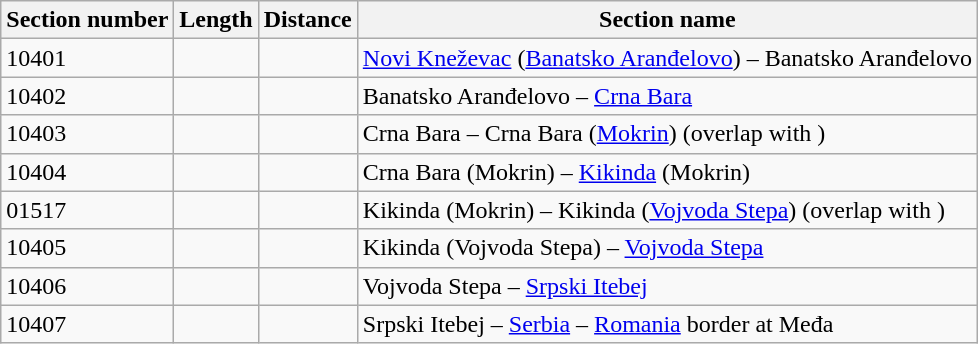<table class="wikitable">
<tr>
<th>Section number</th>
<th>Length</th>
<th>Distance</th>
<th>Section name</th>
</tr>
<tr>
<td>10401</td>
<td></td>
<td></td>
<td><a href='#'>Novi Kneževac</a> (<a href='#'>Banatsko Aranđelovo</a>) – Banatsko Aranđelovo</td>
</tr>
<tr>
<td>10402</td>
<td></td>
<td></td>
<td>Banatsko Aranđelovo – <a href='#'>Crna Bara</a></td>
</tr>
<tr>
<td>10403</td>
<td></td>
<td></td>
<td>Crna Bara – Crna Bara (<a href='#'>Mokrin</a>) (overlap with )</td>
</tr>
<tr>
<td>10404</td>
<td></td>
<td></td>
<td>Crna Bara (Mokrin) – <a href='#'>Kikinda</a> (Mokrin)</td>
</tr>
<tr>
<td>01517</td>
<td></td>
<td></td>
<td>Kikinda (Mokrin) – Kikinda (<a href='#'>Vojvoda Stepa</a>) (overlap with )</td>
</tr>
<tr>
<td>10405</td>
<td></td>
<td></td>
<td>Kikinda (Vojvoda Stepa) – <a href='#'>Vojvoda Stepa</a></td>
</tr>
<tr>
<td>10406</td>
<td></td>
<td></td>
<td>Vojvoda Stepa – <a href='#'>Srpski Itebej</a></td>
</tr>
<tr>
<td>10407</td>
<td></td>
<td></td>
<td>Srpski Itebej – <a href='#'>Serbia</a> – <a href='#'>Romania</a> border at Međa</td>
</tr>
</table>
